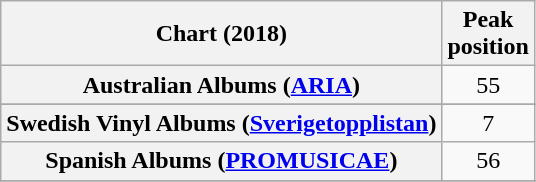<table class="wikitable sortable plainrowheaders" style="text-align:center">
<tr>
<th scope="col">Chart (2018)</th>
<th scope="col">Peak<br> position</th>
</tr>
<tr>
<th scope="row">Australian Albums (<a href='#'>ARIA</a>)</th>
<td>55</td>
</tr>
<tr>
</tr>
<tr>
</tr>
<tr>
</tr>
<tr>
</tr>
<tr>
</tr>
<tr>
</tr>
<tr>
</tr>
<tr>
</tr>
<tr>
<th scope="row">Swedish Vinyl Albums (<a href='#'>Sverigetopplistan</a>)</th>
<td>7</td>
</tr>
<tr>
<th scope="row">Spanish Albums (<a href='#'>PROMUSICAE</a>)</th>
<td>56</td>
</tr>
<tr>
</tr>
<tr>
</tr>
<tr>
</tr>
</table>
